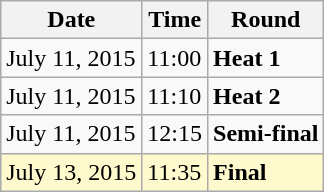<table class="wikitable">
<tr>
<th>Date</th>
<th>Time</th>
<th>Round</th>
</tr>
<tr>
<td>July 11, 2015</td>
<td>11:00</td>
<td><strong>Heat 1</strong></td>
</tr>
<tr>
<td>July 11, 2015</td>
<td>11:10</td>
<td><strong>Heat 2</strong></td>
</tr>
<tr>
<td>July 11, 2015</td>
<td>12:15</td>
<td><strong>Semi-final</strong></td>
</tr>
<tr style=background:lemonchiffon>
<td>July 13, 2015</td>
<td>11:35</td>
<td><strong>Final</strong></td>
</tr>
</table>
